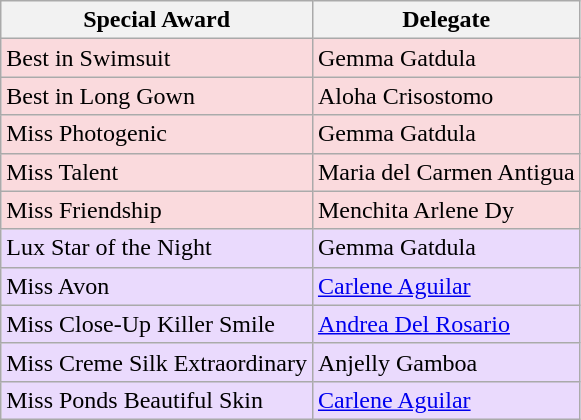<table class="wikitable">
<tr>
<th>Special Award</th>
<th>Delegate</th>
</tr>
<tr>
<td style="background-color:#FADADD;">Best in Swimsuit</td>
<td style="background-color:#FADADD;">Gemma Gatdula</td>
</tr>
<tr>
<td style="background-color:#FADADD;">Best in Long Gown</td>
<td style="background-color:#FADADD;">Aloha Crisostomo</td>
</tr>
<tr>
<td style="background-color:#FADADD;">Miss Photogenic</td>
<td style="background-color:#FADADD;">Gemma Gatdula</td>
</tr>
<tr>
<td style="background-color:#FADADD;">Miss Talent</td>
<td style="background-color:#FADADD;">Maria del Carmen Antigua</td>
</tr>
<tr>
<td style="background-color:#FADADD;">Miss Friendship</td>
<td style="background-color:#FADADD;">Menchita Arlene Dy</td>
</tr>
<tr>
<td style="background-color:#eadafd;">Lux Star of the Night</td>
<td style="background-color:#eadafd;">Gemma Gatdula</td>
</tr>
<tr>
<td style="background-color:#eadafd;">Miss Avon</td>
<td style="background-color:#eadafd;"><a href='#'>Carlene Aguilar</a></td>
</tr>
<tr>
<td style="background-color:#eadafd;">Miss Close-Up Killer Smile</td>
<td style="background-color:#eadafd;"><a href='#'>Andrea Del Rosario</a></td>
</tr>
<tr>
<td style="background-color:#eadafd;">Miss Creme Silk Extraordinary</td>
<td style="background-color:#eadafd;">Anjelly Gamboa</td>
</tr>
<tr>
<td style="background-color:#eadafd;">Miss Ponds Beautiful Skin</td>
<td style="background-color:#eadafd;"><a href='#'>Carlene Aguilar</a></td>
</tr>
</table>
